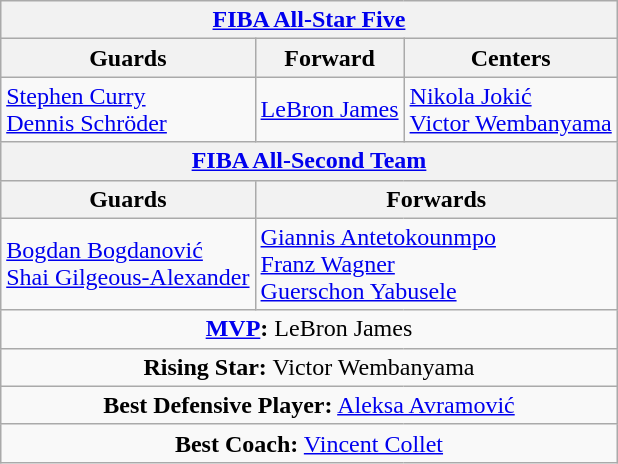<table class=wikitable style="margin:auto">
<tr>
<th colspan=3 align=center><a href='#'>FIBA All-Star Five</a></th>
</tr>
<tr>
<th>Guards</th>
<th>Forward</th>
<th>Centers</th>
</tr>
<tr>
<td> <a href='#'>Stephen Curry</a><br> <a href='#'>Dennis Schröder</a></td>
<td> <a href='#'>LeBron James</a></td>
<td> <a href='#'>Nikola Jokić</a><br> <a href='#'>Victor Wembanyama</a></td>
</tr>
<tr>
<th colspan=3 align=center><a href='#'>FIBA All-Second Team</a></th>
</tr>
<tr>
<th>Guards</th>
<th colspan=2>Forwards</th>
</tr>
<tr>
<td> <a href='#'>Bogdan Bogdanović</a><br> <a href='#'>Shai Gilgeous-Alexander</a></td>
<td colspan=2> <a href='#'>Giannis Antetokounmpo</a><br> <a href='#'>Franz Wagner</a><br> <a href='#'>Guerschon Yabusele</a></td>
</tr>
<tr>
<td colspan=3 align=center><strong><a href='#'>MVP</a>:</strong>  LeBron James</td>
</tr>
<tr>
<td colspan=3 align=center><strong>Rising Star:</strong>  Victor Wembanyama</td>
</tr>
<tr>
<td colspan="3" align=center><strong>Best Defensive Player:</strong>  <a href='#'>Aleksa Avramović</a></td>
</tr>
<tr>
<td colspan=3 align=center><strong>Best Coach:</strong>  <a href='#'>Vincent Collet</a></td>
</tr>
</table>
